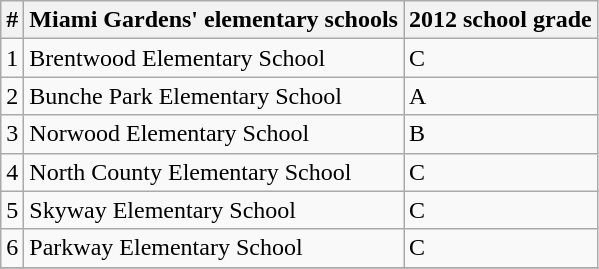<table class="wikitable">
<tr>
<th>#</th>
<th>Miami Gardens' elementary schools</th>
<th>2012 school grade</th>
</tr>
<tr>
<td>1</td>
<td>Brentwood Elementary School</td>
<td>C</td>
</tr>
<tr>
<td>2</td>
<td>Bunche Park Elementary School</td>
<td>A</td>
</tr>
<tr>
<td>3</td>
<td>Norwood Elementary School</td>
<td>B</td>
</tr>
<tr>
<td>4</td>
<td>North County Elementary School</td>
<td>C</td>
</tr>
<tr>
<td>5</td>
<td>Skyway Elementary School</td>
<td>C</td>
</tr>
<tr>
<td>6</td>
<td>Parkway Elementary School</td>
<td>C</td>
</tr>
<tr>
</tr>
</table>
